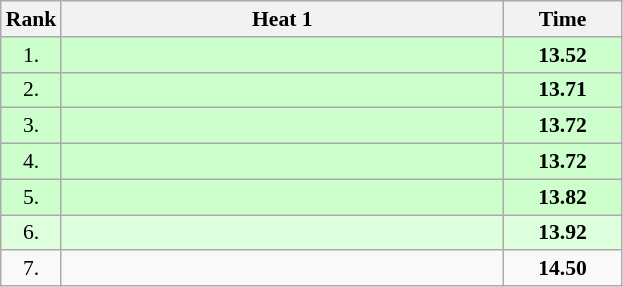<table class="wikitable" style="border-collapse: collapse; font-size: 90%;">
<tr>
<th>Rank</th>
<th style="width: 20em">Heat 1</th>
<th style="width: 5em">Time</th>
</tr>
<tr style="background:#ccffcc;">
<td align="center">1.</td>
<td></td>
<td align="center"><strong>13.52</strong></td>
</tr>
<tr style="background:#ccffcc;">
<td align="center">2.</td>
<td></td>
<td align="center"><strong>13.71</strong></td>
</tr>
<tr style="background:#ccffcc;">
<td align="center">3.</td>
<td></td>
<td align="center"><strong>13.72</strong></td>
</tr>
<tr style="background:#ccffcc;">
<td align="center">4.</td>
<td></td>
<td align="center"><strong>13.72</strong></td>
</tr>
<tr style="background:#ccffcc;">
<td align="center">5.</td>
<td></td>
<td align="center"><strong>13.82</strong></td>
</tr>
<tr style="background:#ddffdd;">
<td align="center">6.</td>
<td></td>
<td align="center"><strong>13.92</strong></td>
</tr>
<tr>
<td align="center">7.</td>
<td></td>
<td align="center"><strong>14.50</strong></td>
</tr>
</table>
